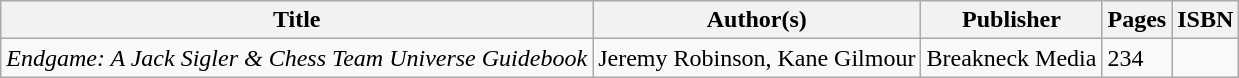<table class="wikitable sortable">
<tr>
<th>Title</th>
<th>Author(s)</th>
<th>Publisher</th>
<th>Pages</th>
<th>ISBN</th>
</tr>
<tr>
<td><em>Endgame: A Jack Sigler & Chess Team Universe Guidebook</em></td>
<td>Jeremy Robinson, Kane Gilmour</td>
<td>Breakneck Media</td>
<td>234</td>
<td></td>
</tr>
</table>
